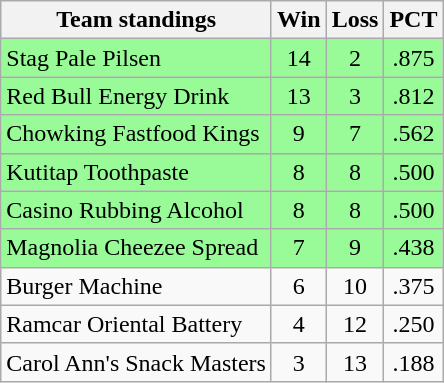<table class="wikitable">
<tr>
<th>Team standings</th>
<th>Win</th>
<th>Loss</th>
<th>PCT</th>
</tr>
<tr align="center" bgcolor=#98fb98>
<td align="left">Stag Pale Pilsen</td>
<td>14</td>
<td>2</td>
<td>.875</td>
</tr>
<tr align="center" bgcolor=#98fb98>
<td align="left">Red Bull Energy Drink</td>
<td>13</td>
<td>3</td>
<td>.812</td>
</tr>
<tr align="center" bgcolor=#98fb98>
<td align="left">Chowking Fastfood Kings</td>
<td>9</td>
<td>7</td>
<td>.562</td>
</tr>
<tr align="center" bgcolor=#98fb98>
<td align="left">Kutitap Toothpaste</td>
<td>8</td>
<td>8</td>
<td>.500</td>
</tr>
<tr align="center" bgcolor=#98fb98>
<td align="left">Casino Rubbing Alcohol</td>
<td>8</td>
<td>8</td>
<td>.500</td>
</tr>
<tr align="center" bgcolor=#98fb98>
<td align="left">Magnolia Cheezee Spread</td>
<td>7</td>
<td>9</td>
<td>.438</td>
</tr>
<tr align="center" bgcolor=>
<td align="left">Burger Machine</td>
<td>6</td>
<td>10</td>
<td>.375</td>
</tr>
<tr align="center" bgcolor=>
<td align="left">Ramcar Oriental Battery</td>
<td>4</td>
<td>12</td>
<td>.250</td>
</tr>
<tr align="center" bgcolor=>
<td align="left">Carol Ann's Snack Masters</td>
<td>3</td>
<td>13</td>
<td>.188</td>
</tr>
</table>
